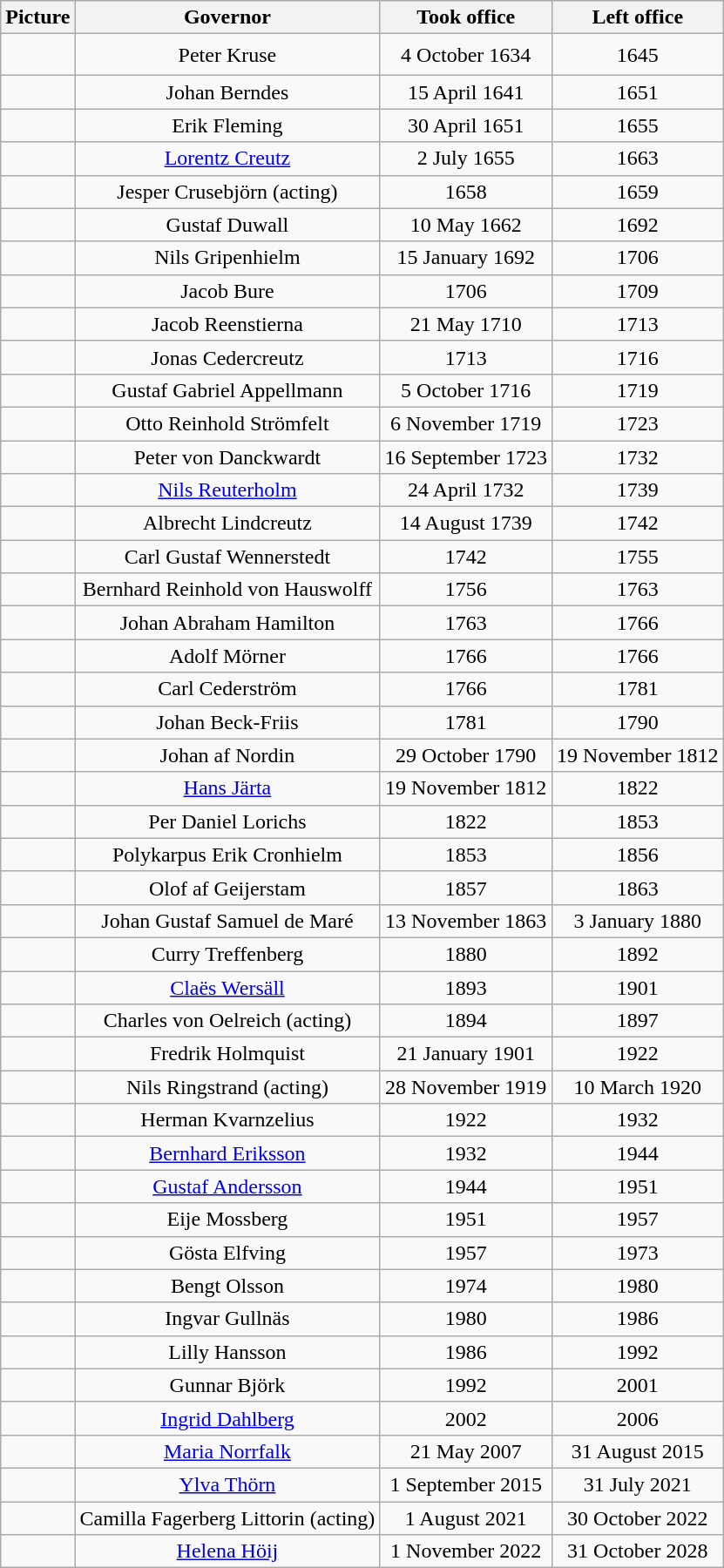<table class="wikitable" style="text-align:center;">
<tr>
<th>Picture</th>
<th>Governor</th>
<th>Took office</th>
<th>Left office</th>
</tr>
<tr style="height:2em;">
<td></td>
<td>Peter Kruse</td>
<td>4 October 1634</td>
<td>1645</td>
</tr>
<tr>
<td></td>
<td>Johan Berndes</td>
<td>15 April 1641</td>
<td>1651</td>
</tr>
<tr>
<td></td>
<td>Erik Fleming</td>
<td>30 April 1651</td>
<td>1655</td>
</tr>
<tr>
<td></td>
<td><a href='#'>Lorentz Creutz</a></td>
<td>2 July 1655</td>
<td>1663</td>
</tr>
<tr>
<td></td>
<td>Jesper Crusebjörn (acting)</td>
<td>1658</td>
<td>1659</td>
</tr>
<tr>
<td></td>
<td>Gustaf Duwall</td>
<td>10 May 1662</td>
<td>1692</td>
</tr>
<tr>
<td></td>
<td>Nils Gripenhielm</td>
<td>15 January 1692</td>
<td>1706</td>
</tr>
<tr>
<td></td>
<td>Jacob Bure</td>
<td>1706</td>
<td>1709</td>
</tr>
<tr>
<td></td>
<td>Jacob Reenstierna</td>
<td>21 May 1710</td>
<td>1713</td>
</tr>
<tr>
<td></td>
<td>Jonas Cedercreutz</td>
<td>1713</td>
<td>1716</td>
</tr>
<tr>
<td></td>
<td>Gustaf Gabriel Appellmann</td>
<td>5 October 1716</td>
<td>1719</td>
</tr>
<tr>
<td></td>
<td>Otto Reinhold Strömfelt</td>
<td>6 November 1719</td>
<td>1723</td>
</tr>
<tr>
<td></td>
<td>Peter von Danckwardt</td>
<td>16 September 1723</td>
<td>1732</td>
</tr>
<tr>
<td></td>
<td><a href='#'>Nils Reuterholm</a></td>
<td>24 April 1732</td>
<td>1739</td>
</tr>
<tr>
<td></td>
<td>Albrecht Lindcreutz</td>
<td>14 August 1739</td>
<td>1742</td>
</tr>
<tr>
<td></td>
<td>Carl Gustaf Wennerstedt</td>
<td>1742</td>
<td>1755</td>
</tr>
<tr>
<td></td>
<td>Bernhard Reinhold von Hauswolff</td>
<td>1756</td>
<td>1763</td>
</tr>
<tr>
<td></td>
<td>Johan Abraham Hamilton</td>
<td>1763</td>
<td>1766</td>
</tr>
<tr>
<td></td>
<td>Adolf Mörner</td>
<td>1766</td>
<td>1766</td>
</tr>
<tr>
<td></td>
<td>Carl Cederström</td>
<td>1766</td>
<td>1781</td>
</tr>
<tr>
<td></td>
<td>Johan Beck-Friis</td>
<td>1781</td>
<td>1790</td>
</tr>
<tr>
<td></td>
<td>Johan af Nordin</td>
<td>29 October 1790</td>
<td>19 November 1812</td>
</tr>
<tr>
<td></td>
<td><a href='#'>Hans Järta</a></td>
<td>19 November 1812</td>
<td>1822</td>
</tr>
<tr>
<td></td>
<td>Per Daniel Lorichs</td>
<td>1822</td>
<td>1853</td>
</tr>
<tr>
<td></td>
<td>Polykarpus Erik Cronhielm</td>
<td>1853</td>
<td>1856</td>
</tr>
<tr>
<td></td>
<td>Olof af Geijerstam</td>
<td>1857</td>
<td>1863</td>
</tr>
<tr>
<td></td>
<td>Johan Gustaf Samuel de Maré</td>
<td>13 November 1863</td>
<td>3 January 1880</td>
</tr>
<tr>
<td></td>
<td>Curry Treffenberg</td>
<td>1880</td>
<td>1892</td>
</tr>
<tr>
<td></td>
<td><a href='#'>Claës Wersäll</a></td>
<td>1893</td>
<td>1901</td>
</tr>
<tr>
<td></td>
<td>Charles von Oelreich (acting)</td>
<td>1894</td>
<td>1897</td>
</tr>
<tr>
<td></td>
<td>Fredrik Holmquist</td>
<td>21 January 1901</td>
<td>1922</td>
</tr>
<tr>
<td></td>
<td>Nils Ringstrand (acting)</td>
<td>28 November 1919</td>
<td>10 March 1920</td>
</tr>
<tr>
<td></td>
<td>Herman Kvarnzelius</td>
<td>1922</td>
<td>1932</td>
</tr>
<tr>
<td></td>
<td><a href='#'>Bernhard Eriksson</a></td>
<td>1932</td>
<td>1944</td>
</tr>
<tr>
<td></td>
<td><a href='#'>Gustaf Andersson</a></td>
<td>1944</td>
<td>1951</td>
</tr>
<tr>
<td></td>
<td>Eije Mossberg</td>
<td>1951</td>
<td>1957</td>
</tr>
<tr>
<td></td>
<td>Gösta Elfving</td>
<td>1957</td>
<td>1973</td>
</tr>
<tr>
<td></td>
<td>Bengt Olsson</td>
<td>1974</td>
<td>1980</td>
</tr>
<tr>
<td></td>
<td>Ingvar Gullnäs</td>
<td>1980</td>
<td>1986</td>
</tr>
<tr>
<td></td>
<td>Lilly Hansson</td>
<td>1986</td>
<td>1992</td>
</tr>
<tr>
<td></td>
<td>Gunnar Björk</td>
<td>1992</td>
<td>2001</td>
</tr>
<tr>
<td></td>
<td><a href='#'>Ingrid Dahlberg</a></td>
<td>2002</td>
<td>2006</td>
</tr>
<tr>
<td></td>
<td><a href='#'>Maria Norrfalk</a></td>
<td>21 May 2007</td>
<td>31 August 2015</td>
</tr>
<tr>
<td></td>
<td><a href='#'>Ylva Thörn</a></td>
<td>1 September 2015</td>
<td>31 July 2021</td>
</tr>
<tr>
<td></td>
<td>Camilla Fagerberg Littorin (acting)</td>
<td>1 August 2021</td>
<td>30 October 2022</td>
</tr>
<tr>
<td></td>
<td><a href='#'>Helena Höij</a></td>
<td>1 November 2022</td>
<td>31 October 2028</td>
</tr>
</table>
